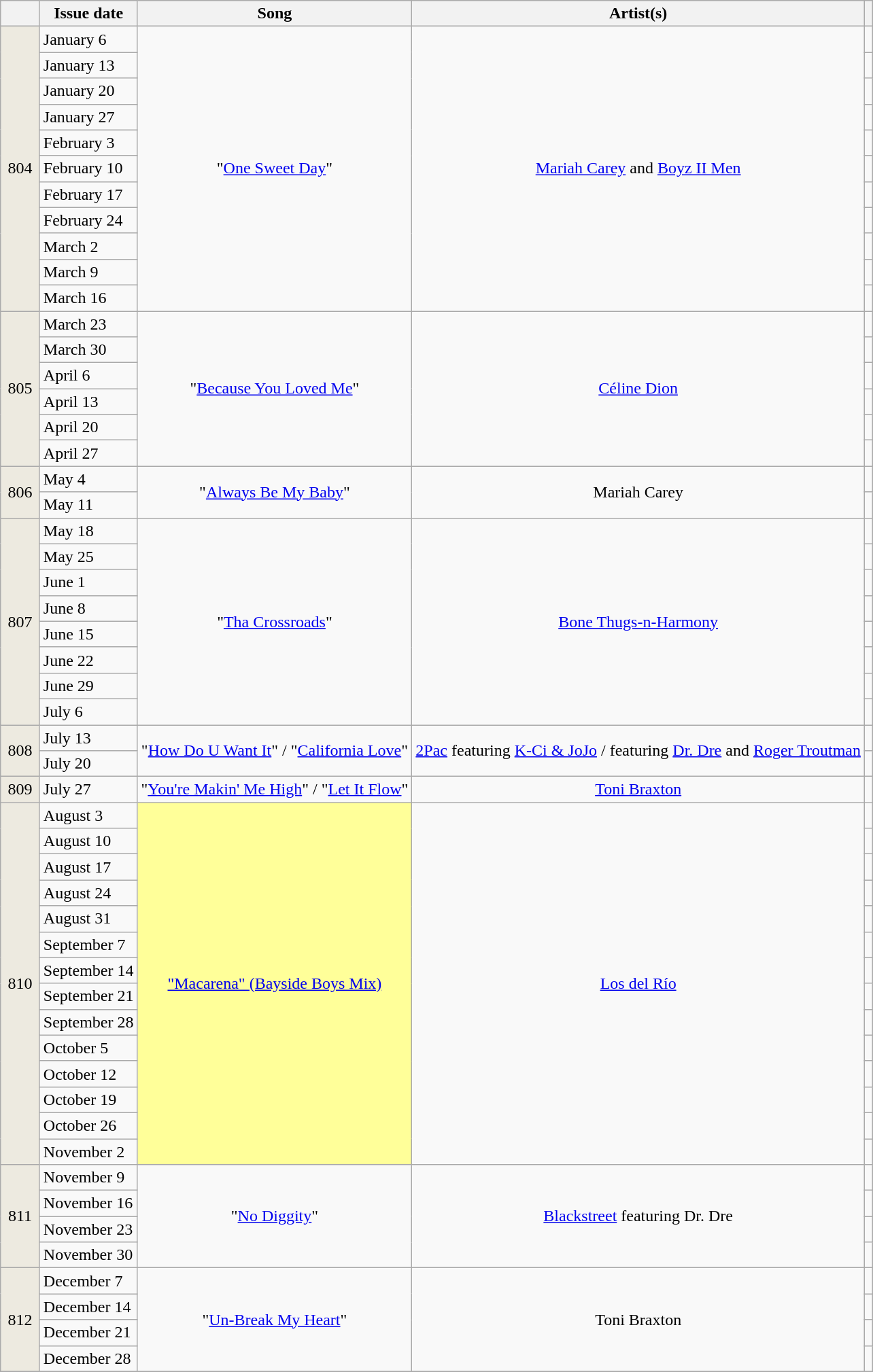<table class="wikitable">
<tr>
<th width=31></th>
<th align="center">Issue date</th>
<th align="center">Song</th>
<th align="center">Artist(s)</th>
<th align="center"></th>
</tr>
<tr>
<td bgcolor=#EDEAE0 align=center rowspan=11>804</td>
<td>January 6</td>
<td align="center" rowspan="11">"<a href='#'>One Sweet Day</a>"</td>
<td align="center" rowspan="11"><a href='#'>Mariah Carey</a> and <a href='#'>Boyz II Men</a></td>
<td align="center"></td>
</tr>
<tr>
<td>January 13</td>
<td align="center"></td>
</tr>
<tr>
<td>January 20</td>
<td align="center"></td>
</tr>
<tr>
<td>January 27</td>
<td align="center"></td>
</tr>
<tr>
<td>February 3</td>
<td align="center"></td>
</tr>
<tr>
<td>February 10</td>
<td align="center"></td>
</tr>
<tr>
<td>February 17</td>
<td align="center"></td>
</tr>
<tr>
<td>February 24</td>
<td align="center"></td>
</tr>
<tr>
<td>March 2</td>
<td align="center"></td>
</tr>
<tr>
<td>March 9</td>
<td align="center"></td>
</tr>
<tr>
<td>March 16</td>
<td align="center"></td>
</tr>
<tr>
<td bgcolor=#EDEAE0 align=center rowspan=6>805</td>
<td>March 23</td>
<td align="center" rowspan="6">"<a href='#'>Because You Loved Me</a>"</td>
<td align="center" rowspan="6"><a href='#'>Céline Dion</a></td>
<td align="center"></td>
</tr>
<tr>
<td>March 30</td>
<td align="center"></td>
</tr>
<tr>
<td>April 6</td>
<td align="center"></td>
</tr>
<tr>
<td>April 13</td>
<td align="center"></td>
</tr>
<tr>
<td>April 20</td>
<td align="center"></td>
</tr>
<tr>
<td>April 27</td>
<td align="center"></td>
</tr>
<tr>
<td bgcolor=#EDEAE0 align=center rowspan=2>806</td>
<td>May 4</td>
<td align="center" rowspan="2">"<a href='#'>Always Be My Baby</a>"</td>
<td align="center" rowspan="2">Mariah Carey</td>
<td align="center"></td>
</tr>
<tr>
<td>May 11</td>
<td align="center"></td>
</tr>
<tr>
<td bgcolor=#EDEAE0 align=center rowspan=8>807</td>
<td>May 18</td>
<td align="center" rowspan="8">"<a href='#'>Tha Crossroads</a>"</td>
<td align="center" rowspan="8"><a href='#'>Bone Thugs-n-Harmony</a></td>
<td align="center"></td>
</tr>
<tr>
<td>May 25</td>
<td align="center"></td>
</tr>
<tr>
<td>June 1</td>
<td align="center"></td>
</tr>
<tr>
<td>June 8</td>
<td align="center"></td>
</tr>
<tr>
<td>June 15</td>
<td align="center"></td>
</tr>
<tr>
<td>June 22</td>
<td align="center"></td>
</tr>
<tr>
<td>June 29</td>
<td align="center"></td>
</tr>
<tr>
<td>July 6</td>
<td align="center"></td>
</tr>
<tr>
<td bgcolor=#EDEAE0 align=center rowspan=2>808</td>
<td>July 13</td>
<td align="center" rowspan="2">"<a href='#'>How Do U Want It</a>" / "<a href='#'>California Love</a>"</td>
<td align="center" rowspan="2"><a href='#'>2Pac</a> featuring <a href='#'>K-Ci & JoJo</a> / featuring <a href='#'>Dr. Dre</a> and <a href='#'>Roger Troutman</a></td>
<td align="center"></td>
</tr>
<tr>
<td>July 20</td>
<td align="center"></td>
</tr>
<tr>
<td bgcolor=#EDEAE0 align=center>809</td>
<td>July 27</td>
<td align="center">"<a href='#'>You're Makin' Me High</a>" / "<a href='#'>Let It Flow</a>"</td>
<td align="center"><a href='#'>Toni Braxton</a></td>
<td align="center"></td>
</tr>
<tr>
<td bgcolor=#EDEAE0 align=center rowspan=14>810</td>
<td>August 3</td>
<td bgcolor=#FFFF99 align="center" rowspan="14"><a href='#'>"Macarena" (Bayside Boys Mix)</a></td>
<td align="center" rowspan="14"><a href='#'>Los del Río</a></td>
<td align="center"></td>
</tr>
<tr>
<td>August 10</td>
<td align="center"></td>
</tr>
<tr>
<td>August 17</td>
<td align="center"></td>
</tr>
<tr>
<td>August 24</td>
<td align="center"></td>
</tr>
<tr>
<td>August 31</td>
<td align="center"></td>
</tr>
<tr>
<td>September 7</td>
<td align="center"></td>
</tr>
<tr>
<td>September 14</td>
<td align="center"></td>
</tr>
<tr>
<td>September 21</td>
<td align="center"></td>
</tr>
<tr>
<td>September 28</td>
<td align="center"></td>
</tr>
<tr>
<td>October 5</td>
<td align="center"></td>
</tr>
<tr>
<td>October 12</td>
<td align="center"></td>
</tr>
<tr>
<td>October 19</td>
<td align="center"></td>
</tr>
<tr>
<td>October 26</td>
<td align="center"></td>
</tr>
<tr>
<td>November 2</td>
<td align="center"></td>
</tr>
<tr>
<td bgcolor=#EDEAE0 align=center rowspan=4>811</td>
<td>November 9</td>
<td align="center" rowspan="4">"<a href='#'>No Diggity</a>"</td>
<td align="center" rowspan="4"><a href='#'>Blackstreet</a> featuring Dr. Dre</td>
<td align="center"></td>
</tr>
<tr>
<td>November 16</td>
<td align="center"></td>
</tr>
<tr>
<td>November 23</td>
<td align="center"></td>
</tr>
<tr>
<td>November 30</td>
<td align="center"></td>
</tr>
<tr>
<td bgcolor=#EDEAE0 align=center rowspan=4>812</td>
<td>December 7</td>
<td align="center" rowspan="4">"<a href='#'>Un-Break My Heart</a>"</td>
<td align="center" rowspan="4">Toni Braxton</td>
<td align="center"></td>
</tr>
<tr>
<td>December 14</td>
<td align="center"></td>
</tr>
<tr>
<td>December 21</td>
<td align="center"></td>
</tr>
<tr>
<td>December 28</td>
<td align="center"></td>
</tr>
<tr>
</tr>
</table>
